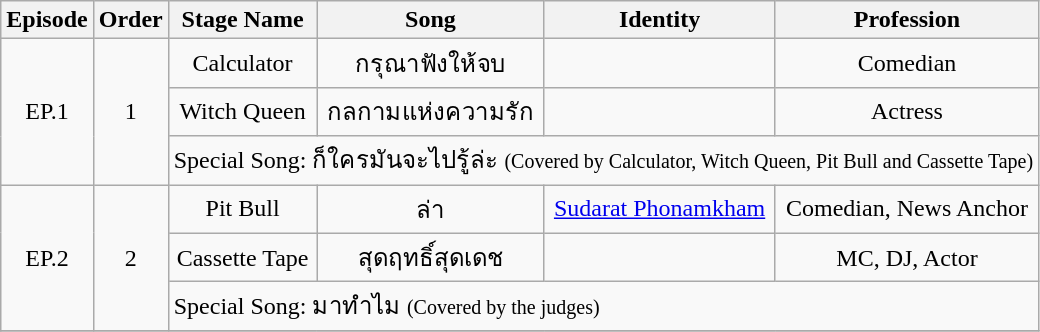<table class="wikitable">
<tr>
<th>Episode</th>
<th>Order</th>
<th>Stage Name</th>
<th>Song</th>
<th>Identity</th>
<th>Profession</th>
</tr>
<tr>
<td rowspan="3" style="text-align:center;">EP.1</td>
<td rowspan="3" style="text-align:center;">1</td>
<td style="text-align:center;">Calculator</td>
<td style="text-align:center;">กรุณาฟังให้จบ</td>
<td style="text-align:center;"></td>
<td style="text-align:center;">Comedian</td>
</tr>
<tr>
<td style="text-align:center;">Witch Queen</td>
<td style="text-align:center;">กลกามแห่งความรัก</td>
<td style="text-align:center;"></td>
<td style="text-align:center;">Actress</td>
</tr>
<tr>
<td colspan="4">Special Song: ก็ใครมันจะไปรู้ล่ะ <small>(Covered by Calculator, Witch Queen, Pit Bull and Cassette Tape)</small></td>
</tr>
<tr>
<td rowspan="3" style="text-align:center;">EP.2</td>
<td rowspan="3" style="text-align:center;">2</td>
<td style="text-align:center;">Pit Bull</td>
<td style="text-align:center;">ล่า</td>
<td style="text-align:center;"><a href='#'>Sudarat Phonamkham</a></td>
<td style="text-align:center;">Comedian, News Anchor</td>
</tr>
<tr>
<td style="text-align:center;">Cassette Tape</td>
<td style="text-align:center;">สุดฤทธิ์สุดเดช</td>
<td style="text-align:center;"></td>
<td style="text-align:center;">MC, DJ, Actor</td>
</tr>
<tr>
<td colspan="4">Special Song: มาทำไม <small>(Covered by the judges)</small></td>
</tr>
<tr>
</tr>
</table>
